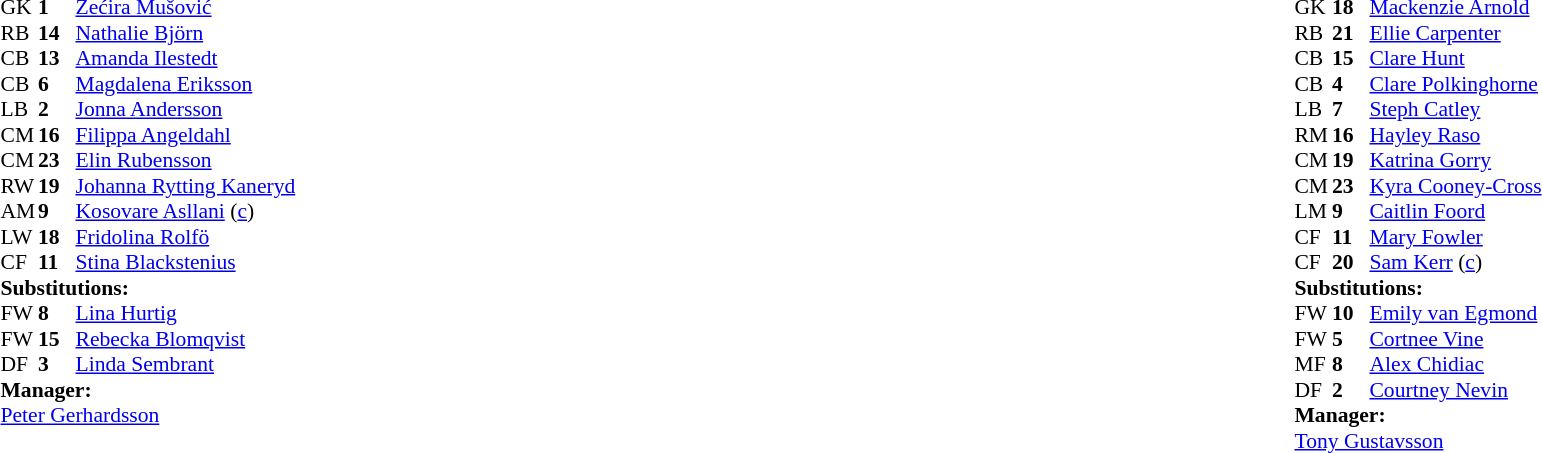<table width="100%">
<tr>
<td valign="top" width="40%"><br><table style="font-size:90%" cellspacing="0" cellpadding="0">
<tr>
<th width=25></th>
<th width=25></th>
</tr>
<tr>
<td>GK</td>
<td><strong>1</strong></td>
<td><a href='#'>Zećira Mušović</a></td>
</tr>
<tr>
<td>RB</td>
<td><strong>14</strong></td>
<td><a href='#'>Nathalie Björn</a></td>
</tr>
<tr>
<td>CB</td>
<td><strong>13</strong></td>
<td><a href='#'>Amanda Ilestedt</a></td>
</tr>
<tr>
<td>CB</td>
<td><strong>6</strong></td>
<td><a href='#'>Magdalena Eriksson</a></td>
</tr>
<tr>
<td>LB</td>
<td><strong>2</strong></td>
<td><a href='#'>Jonna Andersson</a></td>
</tr>
<tr>
<td>CM</td>
<td><strong>16</strong></td>
<td><a href='#'>Filippa Angeldahl</a></td>
</tr>
<tr>
<td>CM</td>
<td><strong>23</strong></td>
<td><a href='#'>Elin Rubensson</a></td>
<td></td>
</tr>
<tr>
<td>RW</td>
<td><strong>19</strong></td>
<td><a href='#'>Johanna Rytting Kaneryd</a></td>
<td></td>
<td></td>
</tr>
<tr>
<td>AM</td>
<td><strong>9</strong></td>
<td><a href='#'>Kosovare Asllani</a> (<a href='#'>c</a>)</td>
<td></td>
<td></td>
</tr>
<tr>
<td>LW</td>
<td><strong>18</strong></td>
<td><a href='#'>Fridolina Rolfö</a></td>
</tr>
<tr>
<td>CF</td>
<td><strong>11</strong></td>
<td><a href='#'>Stina Blackstenius</a></td>
<td></td>
<td></td>
</tr>
<tr>
<td colspan=3><strong>Substitutions:</strong></td>
</tr>
<tr>
<td>FW</td>
<td><strong>8</strong></td>
<td><a href='#'>Lina Hurtig</a></td>
<td></td>
<td></td>
</tr>
<tr>
<td>FW</td>
<td><strong>15</strong></td>
<td><a href='#'>Rebecka Blomqvist</a></td>
<td></td>
<td></td>
</tr>
<tr>
<td>DF</td>
<td><strong>3</strong></td>
<td><a href='#'>Linda Sembrant</a></td>
<td></td>
<td></td>
</tr>
<tr>
<td colspan=3><strong>Manager:</strong></td>
</tr>
<tr>
<td colspan=3><a href='#'>Peter Gerhardsson</a></td>
</tr>
</table>
</td>
<td valign="top"></td>
<td valign="top" width="50%"><br><table style="font-size:90%; margin:auto" cellspacing="0" cellpadding="0">
<tr>
<th width=25></th>
<th width=25></th>
</tr>
<tr>
<td>GK</td>
<td><strong>18</strong></td>
<td><a href='#'>Mackenzie Arnold</a></td>
</tr>
<tr>
<td>RB</td>
<td><strong>21</strong></td>
<td><a href='#'>Ellie Carpenter</a></td>
<td></td>
<td></td>
</tr>
<tr>
<td>CB</td>
<td><strong>15</strong></td>
<td><a href='#'>Clare Hunt</a></td>
</tr>
<tr>
<td>CB</td>
<td><strong>4</strong></td>
<td><a href='#'>Clare Polkinghorne</a></td>
<td></td>
<td></td>
</tr>
<tr>
<td>LB</td>
<td><strong>7</strong></td>
<td><a href='#'>Steph Catley</a></td>
</tr>
<tr>
<td>RM</td>
<td><strong>16</strong></td>
<td><a href='#'>Hayley Raso</a></td>
<td></td>
<td></td>
</tr>
<tr>
<td>CM</td>
<td><strong>19</strong></td>
<td><a href='#'>Katrina Gorry</a></td>
<td></td>
<td></td>
</tr>
<tr>
<td>CM</td>
<td><strong>23</strong></td>
<td><a href='#'>Kyra Cooney-Cross</a></td>
</tr>
<tr>
<td>LM</td>
<td><strong>9</strong></td>
<td><a href='#'>Caitlin Foord</a></td>
</tr>
<tr>
<td>CF</td>
<td><strong>11</strong></td>
<td><a href='#'>Mary Fowler</a></td>
</tr>
<tr>
<td>CF</td>
<td><strong>20</strong></td>
<td><a href='#'>Sam Kerr</a> (<a href='#'>c</a>)</td>
</tr>
<tr>
<td colspan=3><strong>Substitutions:</strong></td>
</tr>
<tr>
<td>FW</td>
<td><strong>10</strong></td>
<td><a href='#'>Emily van Egmond</a></td>
<td></td>
<td></td>
</tr>
<tr>
<td>FW</td>
<td><strong>5</strong></td>
<td><a href='#'>Cortnee Vine</a></td>
<td></td>
<td></td>
</tr>
<tr>
<td>MF</td>
<td><strong>8</strong></td>
<td><a href='#'>Alex Chidiac</a></td>
<td></td>
<td></td>
</tr>
<tr>
<td>DF</td>
<td><strong>2</strong></td>
<td><a href='#'>Courtney Nevin</a></td>
<td></td>
<td></td>
</tr>
<tr>
<td colspan=3><strong>Manager:</strong></td>
</tr>
<tr>
<td colspan=3> <a href='#'>Tony Gustavsson</a></td>
</tr>
</table>
</td>
</tr>
</table>
